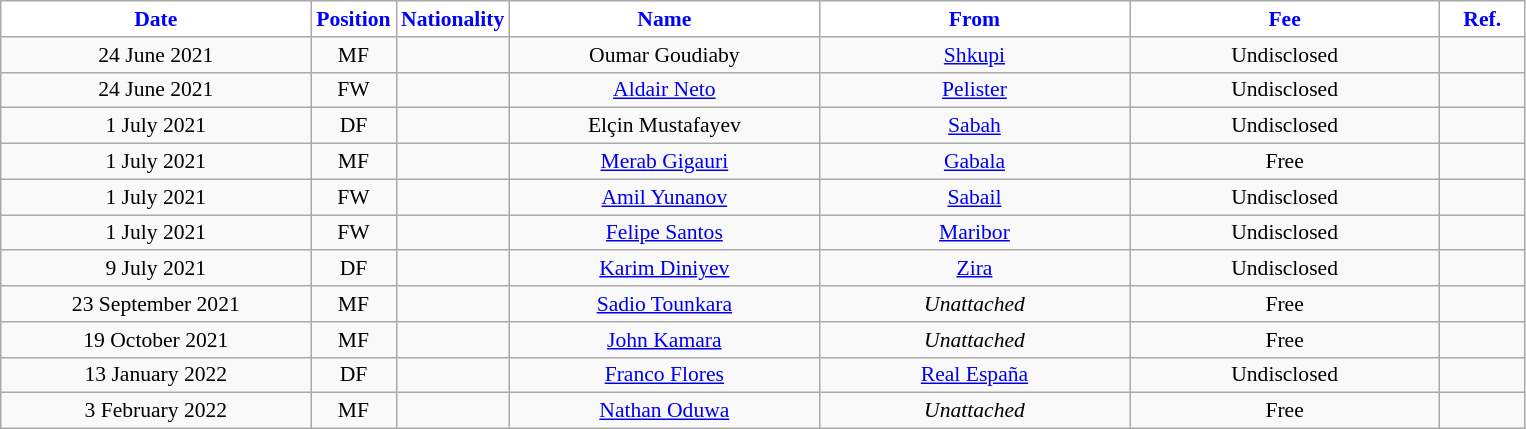<table class="wikitable"  style="text-align:center; font-size:90%; ">
<tr>
<th style="background:white; color:blue; width:200px;">Date</th>
<th style="background:white; color:blue; width:50px;">Position</th>
<th style="background:white; color:blue; width:50px;">Nationality</th>
<th style="background:white; color:blue; width:200px;">Name</th>
<th style="background:white; color:blue; width:200px;">From</th>
<th style="background:white; color:blue; width:200px;">Fee</th>
<th style="background:white; color:blue; width:50px;">Ref.</th>
</tr>
<tr>
<td>24 June 2021</td>
<td>MF</td>
<td></td>
<td>Oumar Goudiaby</td>
<td><a href='#'>Shkupi</a></td>
<td>Undisclosed</td>
<td></td>
</tr>
<tr>
<td>24 June 2021</td>
<td>FW</td>
<td></td>
<td><a href='#'>Aldair Neto</a></td>
<td><a href='#'>Pelister</a></td>
<td>Undisclosed</td>
<td></td>
</tr>
<tr>
<td>1 July 2021</td>
<td>DF</td>
<td></td>
<td>Elçin Mustafayev</td>
<td><a href='#'>Sabah</a></td>
<td>Undisclosed</td>
<td></td>
</tr>
<tr>
<td>1 July 2021</td>
<td>MF</td>
<td></td>
<td><a href='#'>Merab Gigauri</a></td>
<td><a href='#'>Gabala</a></td>
<td>Free</td>
<td></td>
</tr>
<tr>
<td>1 July 2021</td>
<td>FW</td>
<td></td>
<td><a href='#'>Amil Yunanov</a></td>
<td><a href='#'>Sabail</a></td>
<td>Undisclosed</td>
<td></td>
</tr>
<tr>
<td>1 July 2021</td>
<td>FW</td>
<td></td>
<td><a href='#'>Felipe Santos</a></td>
<td><a href='#'>Maribor</a></td>
<td>Undisclosed</td>
<td></td>
</tr>
<tr>
<td>9 July 2021</td>
<td>DF</td>
<td></td>
<td><a href='#'>Karim Diniyev</a></td>
<td><a href='#'>Zira</a></td>
<td>Undisclosed</td>
<td></td>
</tr>
<tr>
<td>23 September 2021</td>
<td>MF</td>
<td></td>
<td><a href='#'>Sadio Tounkara</a></td>
<td><em>Unattached</em></td>
<td>Free</td>
<td></td>
</tr>
<tr>
<td>19 October 2021</td>
<td>MF</td>
<td></td>
<td><a href='#'>John Kamara</a></td>
<td><em>Unattached</em></td>
<td>Free</td>
<td></td>
</tr>
<tr>
<td>13 January 2022</td>
<td>DF</td>
<td></td>
<td><a href='#'>Franco Flores</a></td>
<td><a href='#'>Real España</a></td>
<td>Undisclosed</td>
<td></td>
</tr>
<tr>
<td>3 February 2022</td>
<td>MF</td>
<td></td>
<td><a href='#'>Nathan Oduwa</a></td>
<td><em>Unattached</em></td>
<td>Free</td>
<td></td>
</tr>
</table>
